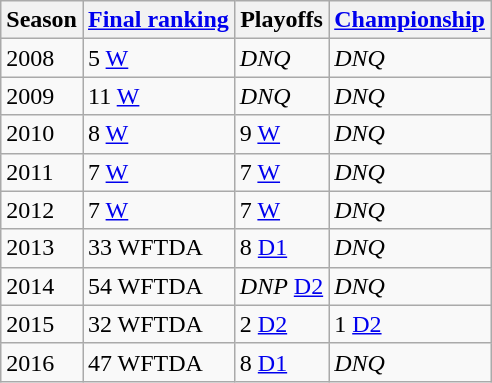<table class="wikitable sortable">
<tr>
<th>Season</th>
<th><a href='#'>Final ranking</a></th>
<th>Playoffs</th>
<th><a href='#'>Championship</a></th>
</tr>
<tr>
<td>2008</td>
<td>5 <a href='#'>W</a></td>
<td><em>DNQ</em></td>
<td><em>DNQ</em></td>
</tr>
<tr>
<td>2009</td>
<td>11 <a href='#'>W</a></td>
<td><em>DNQ</em></td>
<td><em>DNQ</em></td>
</tr>
<tr>
<td>2010</td>
<td>8 <a href='#'>W</a></td>
<td>9 <a href='#'>W</a></td>
<td><em>DNQ</em></td>
</tr>
<tr>
<td>2011</td>
<td>7 <a href='#'>W</a></td>
<td>7 <a href='#'>W</a></td>
<td><em>DNQ</em></td>
</tr>
<tr>
<td>2012</td>
<td>7 <a href='#'>W</a></td>
<td>7 <a href='#'>W</a></td>
<td><em>DNQ</em></td>
</tr>
<tr>
<td>2013</td>
<td>33 WFTDA</td>
<td>8 <a href='#'>D1</a></td>
<td><em>DNQ</em></td>
</tr>
<tr>
<td>2014</td>
<td>54 WFTDA</td>
<td><em>DNP</em> <a href='#'>D2</a></td>
<td><em>DNQ</em></td>
</tr>
<tr>
<td>2015</td>
<td>32 WFTDA</td>
<td>2 <a href='#'>D2</a></td>
<td>1 <a href='#'>D2</a></td>
</tr>
<tr>
<td>2016</td>
<td>47 WFTDA</td>
<td>8 <a href='#'>D1</a></td>
<td><em>DNQ</em></td>
</tr>
</table>
